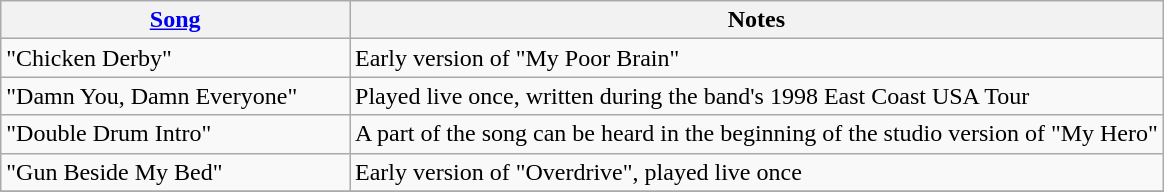<table class="wikitable sortable">
<tr>
<th width=30%><a href='#'>Song</a></th>
<th>Notes</th>
</tr>
<tr>
<td>"Chicken Derby"</td>
<td>Early version of "My Poor Brain"</td>
</tr>
<tr>
<td>"Damn You, Damn Everyone"</td>
<td>Played live once, written during the band's 1998 East Coast USA Tour</td>
</tr>
<tr>
<td>"Double Drum Intro"</td>
<td>A part of the song can be heard in the beginning of the studio version of "My Hero"</td>
</tr>
<tr>
<td>"Gun Beside My Bed"</td>
<td>Early version of "Overdrive", played live once</td>
</tr>
<tr>
</tr>
</table>
